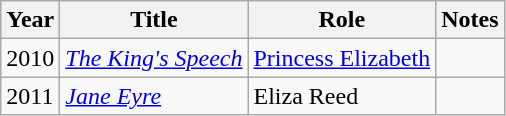<table class="wikitable">
<tr>
<th>Year</th>
<th>Title</th>
<th>Role</th>
<th>Notes</th>
</tr>
<tr>
<td rowspan="1">2010</td>
<td><em><a href='#'>The King's Speech</a></em></td>
<td><a href='#'>Princess Elizabeth</a></td>
<td></td>
</tr>
<tr>
<td rowspan="1">2011</td>
<td><a href='#'><em>Jane Eyre</em></a></td>
<td>Eliza Reed</td>
<td></td>
</tr>
</table>
